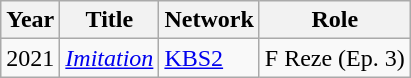<table class="wikitable">
<tr>
<th>Year</th>
<th>Title</th>
<th>Network</th>
<th>Role</th>
</tr>
<tr>
<td>2021</td>
<td><em><a href='#'>Imitation</a></em></td>
<td><a href='#'>KBS2</a></td>
<td>F Reze (Ep. 3)</td>
</tr>
</table>
